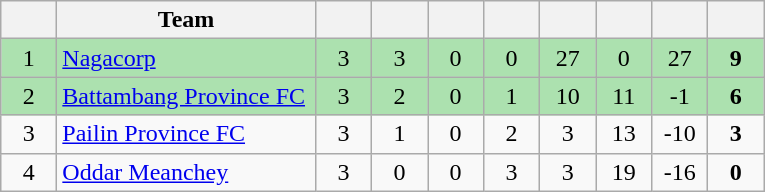<table class="wikitable" style="text-align: center;">
<tr>
<th width=30></th>
<th width=165>Team</th>
<th width=30></th>
<th width=30></th>
<th width=30></th>
<th width=30></th>
<th width=30></th>
<th width=30></th>
<th width=30></th>
<th width=30></th>
</tr>
<tr style="background:#ace1af;">
<td>1</td>
<td align=left><a href='#'>Nagacorp</a></td>
<td>3</td>
<td>3</td>
<td>0</td>
<td>0</td>
<td>27</td>
<td>0</td>
<td>27</td>
<td><strong>9</strong></td>
</tr>
<tr style="background:#ace1af;">
<td>2</td>
<td align=left><a href='#'>Battambang Province FC</a></td>
<td>3</td>
<td>2</td>
<td>0</td>
<td>1</td>
<td>10</td>
<td>11</td>
<td>-1</td>
<td><strong>6</strong></td>
</tr>
<tr>
<td>3</td>
<td align=left><a href='#'>Pailin Province FC</a></td>
<td>3</td>
<td>1</td>
<td>0</td>
<td>2</td>
<td>3</td>
<td>13</td>
<td>-10</td>
<td><strong>3</strong></td>
</tr>
<tr>
<td>4</td>
<td align=left><a href='#'>Oddar Meanchey</a></td>
<td>3</td>
<td>0</td>
<td>0</td>
<td>3</td>
<td>3</td>
<td>19</td>
<td>-16</td>
<td><strong>0</strong></td>
</tr>
</table>
